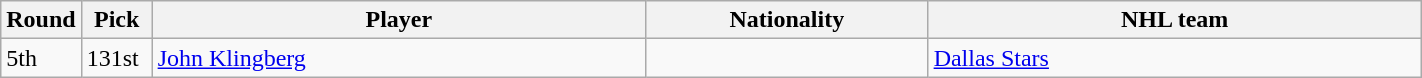<table border="1" width="75%" class="wikitable">
<tr>
<th bgcolor="#DDDDFF" width="5.0%">Round</th>
<th bgcolor="#DDDDFF" width="5.0%">Pick</th>
<th bgcolor="#DDDDFF" width="35.0%">Player</th>
<th bgcolor="#DDDDFF" width="20.0%">Nationality</th>
<th bgcolor="#DDDDFF" width="35.0%">NHL team</th>
</tr>
<tr>
<td>5th</td>
<td>131st</td>
<td><a href='#'>John Klingberg</a></td>
<td></td>
<td><a href='#'>Dallas Stars</a></td>
</tr>
</table>
